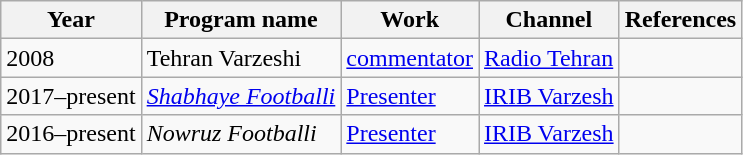<table class="wikitable">
<tr>
<th>Year</th>
<th>Program name</th>
<th>Work</th>
<th>Channel</th>
<th>References</th>
</tr>
<tr>
<td>2008</td>
<td>Tehran Varzeshi</td>
<td><a href='#'>commentator</a></td>
<td><a href='#'>Radio Tehran</a></td>
<td></td>
</tr>
<tr>
<td>2017–present</td>
<td><em><a href='#'>Shabhaye Footballi</a></em></td>
<td><a href='#'>Presenter</a></td>
<td><a href='#'>IRIB Varzesh</a></td>
<td></td>
</tr>
<tr>
<td>2016–present</td>
<td><em>Nowruz Footballi</em></td>
<td><a href='#'>Presenter</a></td>
<td><a href='#'>IRIB Varzesh</a></td>
<td></td>
</tr>
</table>
